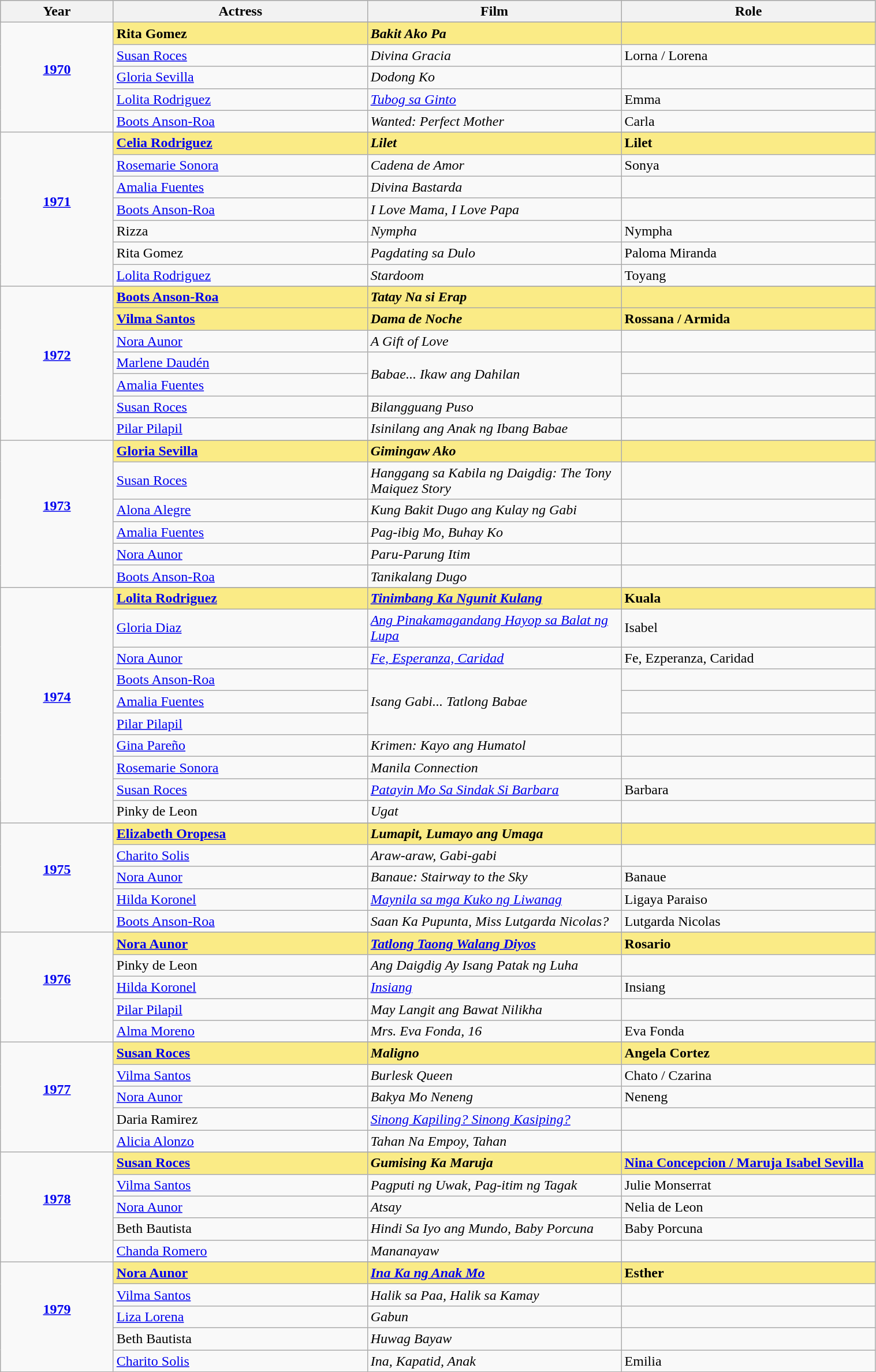<table class="wikitable" style="width:80%">
<tr bgcolor="#bebebe">
<th width="8%">Year</th>
<th width="18%">Actress</th>
<th width="18%">Film</th>
<th width="18%">Role</th>
</tr>
<tr>
<td rowspan=6 style="text-align:center"><strong><a href='#'>1970</a></strong><br> <br></td>
</tr>
<tr style="background:#FAEB86">
<td><strong>Rita Gomez</strong></td>
<td><strong><em>Bakit Ako Pa</em></strong></td>
<td></td>
</tr>
<tr>
<td><a href='#'>Susan Roces</a></td>
<td><em>Divina Gracia</em></td>
<td>Lorna / Lorena</td>
</tr>
<tr>
<td><a href='#'>Gloria Sevilla</a></td>
<td><em>Dodong Ko</em></td>
<td></td>
</tr>
<tr>
<td><a href='#'>Lolita Rodriguez</a></td>
<td><em><a href='#'>Tubog sa Ginto</a></em></td>
<td>Emma</td>
</tr>
<tr>
<td><a href='#'>Boots Anson-Roa</a></td>
<td><em>Wanted: Perfect Mother</em></td>
<td>Carla</td>
</tr>
<tr>
<td rowspan=8 style="text-align:center"><strong><a href='#'>1971</a></strong><br> <br></td>
</tr>
<tr style="background:#FAEB86">
<td><strong><a href='#'>Celia Rodriguez</a></strong></td>
<td><strong><em>Lilet</em></strong></td>
<td><strong>Lilet</strong></td>
</tr>
<tr>
<td><a href='#'>Rosemarie Sonora</a></td>
<td><em>Cadena de Amor</em></td>
<td>Sonya</td>
</tr>
<tr>
<td><a href='#'>Amalia Fuentes</a></td>
<td><em>Divina Bastarda</em></td>
<td></td>
</tr>
<tr>
<td><a href='#'>Boots Anson-Roa</a></td>
<td><em>I Love Mama, I Love Papa</em></td>
<td></td>
</tr>
<tr>
<td>Rizza</td>
<td><em>Nympha</em></td>
<td>Nympha</td>
</tr>
<tr>
<td>Rita Gomez</td>
<td><em>Pagdating sa Dulo</em></td>
<td>Paloma Miranda</td>
</tr>
<tr>
<td><a href='#'>Lolita Rodriguez</a></td>
<td><em>Stardoom</em></td>
<td>Toyang</td>
</tr>
<tr>
<td rowspan=8 style="text-align:center"><strong><a href='#'>1972</a></strong><br> <br></td>
</tr>
<tr style="background:#FAEB86">
<td><strong><a href='#'>Boots Anson-Roa</a></strong> </td>
<td><strong><em>Tatay Na si Erap</em></strong></td>
<td></td>
</tr>
<tr style="background:#FAEB86">
<td><strong><a href='#'>Vilma Santos</a></strong> </td>
<td><strong><em>Dama de Noche</em></strong></td>
<td><strong>Rossana / Armida</strong></td>
</tr>
<tr>
<td><a href='#'>Nora Aunor</a></td>
<td><em>A Gift of Love</em></td>
<td></td>
</tr>
<tr>
<td><a href='#'>Marlene Daudén</a></td>
<td rowspan=2><em>Babae... Ikaw ang Dahilan</em></td>
<td></td>
</tr>
<tr>
<td><a href='#'>Amalia Fuentes</a></td>
<td></td>
</tr>
<tr>
<td><a href='#'>Susan Roces</a></td>
<td><em>Bilangguang Puso</em></td>
<td></td>
</tr>
<tr>
<td><a href='#'>Pilar Pilapil</a></td>
<td><em> Isinilang ang Anak ng Ibang Babae</em></td>
<td></td>
</tr>
<tr>
<td rowspan=7 style="text-align:center"><strong><a href='#'>1973</a></strong><br> <br></td>
</tr>
<tr style="background:#FAEB86">
<td><strong><a href='#'>Gloria Sevilla</a></strong></td>
<td><strong><em>Gimingaw Ako</em></strong></td>
<td></td>
</tr>
<tr>
<td><a href='#'>Susan Roces</a></td>
<td><em>Hanggang sa Kabila ng Daigdig: The Tony Maiquez Story</em></td>
<td></td>
</tr>
<tr>
<td><a href='#'>Alona Alegre</a></td>
<td><em>Kung Bakit Dugo ang Kulay ng Gabi</em></td>
<td></td>
</tr>
<tr>
<td><a href='#'>Amalia Fuentes</a></td>
<td><em>Pag-ibig Mo, Buhay Ko</em></td>
<td></td>
</tr>
<tr>
<td><a href='#'>Nora Aunor</a></td>
<td><em>Paru-Parung Itim</em></td>
<td></td>
</tr>
<tr>
<td><a href='#'>Boots Anson-Roa</a></td>
<td><em>Tanikalang Dugo</em></td>
<td></td>
</tr>
<tr>
<td rowspan=11 style="text-align:center"><strong><a href='#'>1974</a></strong><br> <br></td>
</tr>
<tr style="background:#FAEB86">
<td><strong><a href='#'>Lolita Rodriguez</a></strong></td>
<td><strong><em><a href='#'>Tinimbang Ka Ngunit Kulang</a></em></strong></td>
<td><strong>Kuala</strong></td>
</tr>
<tr>
<td><a href='#'>Gloria Diaz</a></td>
<td><em><a href='#'>Ang Pinakamagandang Hayop sa Balat ng Lupa</a></em></td>
<td>Isabel</td>
</tr>
<tr>
<td><a href='#'>Nora Aunor</a></td>
<td><em><a href='#'>Fe, Esperanza, Caridad</a></em></td>
<td>Fe, Ezperanza, Caridad</td>
</tr>
<tr>
<td><a href='#'>Boots Anson-Roa</a></td>
<td rowspan=3><em>Isang Gabi... Tatlong Babae</em></td>
<td></td>
</tr>
<tr>
<td><a href='#'>Amalia Fuentes</a></td>
<td></td>
</tr>
<tr>
<td><a href='#'>Pilar Pilapil</a></td>
<td></td>
</tr>
<tr>
<td><a href='#'>Gina Pareño</a></td>
<td><em>Krimen: Kayo ang Humatol</em></td>
<td></td>
</tr>
<tr>
<td><a href='#'>Rosemarie Sonora</a></td>
<td><em>Manila Connection</em></td>
<td></td>
</tr>
<tr>
<td><a href='#'>Susan Roces</a></td>
<td><em><a href='#'>Patayin Mo Sa Sindak Si Barbara</a></em></td>
<td>Barbara</td>
</tr>
<tr>
<td>Pinky de Leon</td>
<td><em>Ugat</em></td>
<td></td>
</tr>
<tr>
<td rowspan=6 style="text-align:center"><strong><a href='#'>1975</a></strong><br> <br></td>
</tr>
<tr style="background:#FAEB86">
<td><strong><a href='#'>Elizabeth Oropesa</a></strong></td>
<td><strong><em>Lumapit, Lumayo ang Umaga</em></strong></td>
<td></td>
</tr>
<tr>
<td><a href='#'>Charito Solis</a></td>
<td><em>Araw-araw, Gabi-gabi</em></td>
<td></td>
</tr>
<tr>
<td><a href='#'>Nora Aunor</a></td>
<td><em>Banaue: Stairway to the Sky</em></td>
<td>Banaue</td>
</tr>
<tr>
<td><a href='#'>Hilda Koronel</a></td>
<td><em><a href='#'>Maynila sa mga Kuko ng Liwanag</a></em></td>
<td>Ligaya Paraiso</td>
</tr>
<tr>
<td><a href='#'>Boots Anson-Roa</a></td>
<td><em>Saan Ka Pupunta, Miss Lutgarda Nicolas?</em></td>
<td>Lutgarda Nicolas</td>
</tr>
<tr>
<td rowspan=6 style="text-align:center"><strong><a href='#'>1976</a></strong><br> <br></td>
</tr>
<tr style="background:#FAEB86">
<td><strong><a href='#'>Nora Aunor</a></strong></td>
<td><strong><em><a href='#'>Tatlong Taong Walang Diyos</a></em></strong></td>
<td><strong>Rosario</strong></td>
</tr>
<tr>
<td>Pinky de Leon</td>
<td><em>Ang Daigdig Ay Isang Patak ng Luha</em></td>
<td></td>
</tr>
<tr>
<td><a href='#'>Hilda Koronel</a></td>
<td><em><a href='#'>Insiang</a></em></td>
<td>Insiang</td>
</tr>
<tr>
<td><a href='#'>Pilar Pilapil</a></td>
<td><em>May Langit ang Bawat Nilikha</em></td>
<td></td>
</tr>
<tr>
<td><a href='#'>Alma Moreno</a></td>
<td><em>Mrs. Eva Fonda, 16</em></td>
<td>Eva Fonda</td>
</tr>
<tr>
<td rowspan=6 style="text-align:center"><strong><a href='#'>1977</a></strong><br> <br></td>
</tr>
<tr style="background:#FAEB86">
<td><strong><a href='#'>Susan Roces</a></strong></td>
<td><strong><em>Maligno</em></strong></td>
<td><strong>Angela Cortez</strong></td>
</tr>
<tr>
<td><a href='#'>Vilma Santos</a></td>
<td><em>Burlesk Queen</em></td>
<td>Chato / Czarina</td>
</tr>
<tr>
<td><a href='#'>Nora Aunor</a></td>
<td><em>Bakya Mo Neneng</em></td>
<td>Neneng</td>
</tr>
<tr>
<td>Daria Ramirez</td>
<td><em><a href='#'>Sinong Kapiling? Sinong Kasiping?</a></em></td>
<td></td>
</tr>
<tr>
<td><a href='#'>Alicia Alonzo</a></td>
<td><em>Tahan Na Empoy, Tahan</em></td>
<td></td>
</tr>
<tr>
<td rowspan=6 style="text-align:center"><strong><a href='#'>1978</a></strong><br> <br></td>
</tr>
<tr style="background:#FAEB86">
<td><strong><a href='#'>Susan Roces</a></strong></td>
<td><strong><em>Gumising Ka Maruja</em></strong></td>
<td><strong><a href='#'>Nina Concepcion / Maruja Isabel Sevilla</a></strong></td>
</tr>
<tr>
<td><a href='#'>Vilma Santos</a></td>
<td><em>Pagputi ng Uwak, Pag-itim ng Tagak</em></td>
<td>Julie Monserrat</td>
</tr>
<tr>
<td><a href='#'>Nora Aunor</a></td>
<td><em>Atsay</em></td>
<td>Nelia de Leon</td>
</tr>
<tr>
<td>Beth Bautista</td>
<td><em>Hindi Sa Iyo ang Mundo, Baby Porcuna</em></td>
<td>Baby Porcuna</td>
</tr>
<tr>
<td><a href='#'>Chanda Romero</a></td>
<td><em> Mananayaw</em></td>
<td></td>
</tr>
<tr>
<td rowspan=6 style="text-align:center"><strong><a href='#'>1979</a></strong><br> <br></td>
</tr>
<tr style="background:#FAEB86">
<td><strong><a href='#'>Nora Aunor</a></strong></td>
<td><strong><em><a href='#'>Ina Ka ng Anak Mo</a></em></strong></td>
<td><strong>Esther</strong></td>
</tr>
<tr>
<td><a href='#'>Vilma Santos</a></td>
<td><em>Halik sa Paa, Halik sa Kamay</em></td>
<td></td>
</tr>
<tr>
<td><a href='#'>Liza Lorena</a></td>
<td><em>Gabun</em></td>
<td></td>
</tr>
<tr>
<td>Beth Bautista</td>
<td><em>Huwag Bayaw</em></td>
<td></td>
</tr>
<tr>
<td><a href='#'>Charito Solis</a></td>
<td><em>Ina, Kapatid, Anak</em></td>
<td>Emilia</td>
</tr>
</table>
